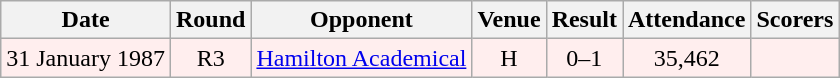<table class="wikitable sortable" style="font-size:100%; text-align:center">
<tr>
<th>Date</th>
<th>Round</th>
<th>Opponent</th>
<th>Venue</th>
<th>Result</th>
<th>Attendance</th>
<th>Scorers</th>
</tr>
<tr bgcolor = "#FFEEEE">
<td>31 January 1987</td>
<td>R3</td>
<td><a href='#'>Hamilton Academical</a></td>
<td>H</td>
<td>0–1</td>
<td>35,462</td>
<td></td>
</tr>
</table>
